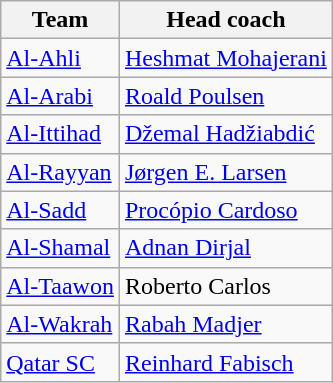<table class="wikitable">
<tr>
<th>Team</th>
<th>Head coach</th>
</tr>
<tr>
<td><a href='#'>Al-Ahli</a></td>
<td> <a href='#'>Heshmat Mohajerani</a></td>
</tr>
<tr>
<td><a href='#'>Al-Arabi</a></td>
<td> <a href='#'>Roald Poulsen</a></td>
</tr>
<tr>
<td><a href='#'>Al-Ittihad</a></td>
<td> <a href='#'>Džemal Hadžiabdić</a></td>
</tr>
<tr>
<td><a href='#'>Al-Rayyan</a></td>
<td> <a href='#'>Jørgen E. Larsen</a></td>
</tr>
<tr>
<td><a href='#'>Al-Sadd</a></td>
<td> <a href='#'>Procópio Cardoso</a></td>
</tr>
<tr>
<td><a href='#'>Al-Shamal</a></td>
<td> <a href='#'>Adnan Dirjal</a></td>
</tr>
<tr>
<td><a href='#'>Al-Taawon</a></td>
<td> Roberto Carlos</td>
</tr>
<tr>
<td><a href='#'>Al-Wakrah</a></td>
<td> <a href='#'>Rabah Madjer</a></td>
</tr>
<tr>
<td><a href='#'>Qatar SC</a></td>
<td> <a href='#'>Reinhard Fabisch</a></td>
</tr>
</table>
